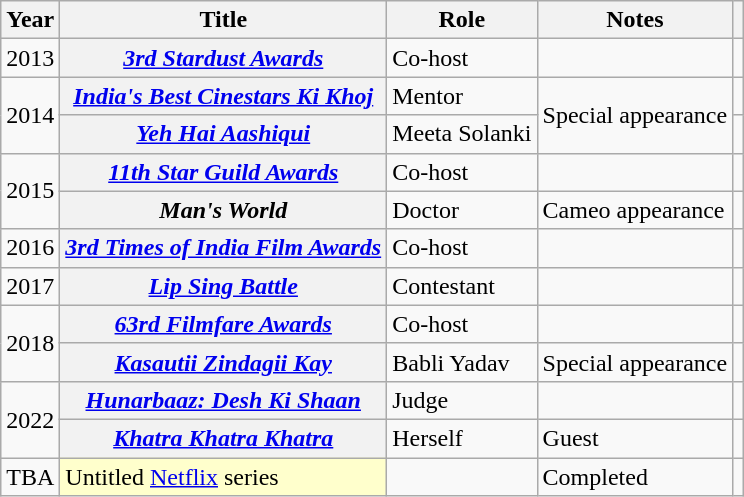<table class="wikitable plainrowheaders sortable" style="margin-right: 0;">
<tr>
<th scope="col">Year</th>
<th scope="col">Title</th>
<th scope="col">Role</th>
<th scope="col" class="unsortable">Notes</th>
<th scope="col" class="unsortable"></th>
</tr>
<tr>
<td>2013</td>
<th scope="row"><em><a href='#'>3rd Stardust Awards</a></em></th>
<td>Co-host</td>
<td></td>
<td></td>
</tr>
<tr>
<td rowspan="2">2014</td>
<th scope="row"><em><a href='#'>India's Best Cinestars Ki Khoj</a></em></th>
<td>Mentor</td>
<td rowspan="2">Special appearance</td>
<td></td>
</tr>
<tr>
<th scope="row"><em><a href='#'>Yeh Hai Aashiqui</a></em></th>
<td>Meeta Solanki</td>
<td></td>
</tr>
<tr>
<td rowspan='2'>2015</td>
<th scope="row"><em><a href='#'>11th Star Guild Awards</a></em></th>
<td>Co-host</td>
<td></td>
<td></td>
</tr>
<tr>
<th scope="row"><em>Man's World</em></th>
<td>Doctor</td>
<td>Cameo appearance</td>
<td></td>
</tr>
<tr>
<td>2016</td>
<th scope="row"><em><a href='#'>3rd Times of India Film Awards</a></em></th>
<td>Co-host</td>
<td></td>
<td></td>
</tr>
<tr>
<td>2017</td>
<th scope="row"><em><a href='#'>Lip Sing Battle</a></em></th>
<td>Contestant</td>
<td></td>
<td></td>
</tr>
<tr>
<td rowspan="2">2018</td>
<th scope="row"><em><a href='#'>63rd Filmfare Awards</a></em></th>
<td>Co-host</td>
<td></td>
<td></td>
</tr>
<tr>
<th scope="row"><em><a href='#'>Kasautii Zindagii Kay</a></em></th>
<td>Babli Yadav</td>
<td>Special appearance</td>
<td></td>
</tr>
<tr>
<td rowspan='2'>2022</td>
<th scope="row"><em><a href='#'>Hunarbaaz: Desh Ki Shaan</a></em></th>
<td>Judge</td>
<td></td>
<td></td>
</tr>
<tr>
<th scope="row"><em><a href='#'>Khatra Khatra Khatra</a></em></th>
<td>Herself</td>
<td>Guest</td>
<td></td>
</tr>
<tr>
<td>TBA</td>
<td style="background:#FFFFCC;">Untitled <a href='#'>Netflix</a> series </td>
<td></td>
<td>Completed</td>
<td></td>
</tr>
</table>
